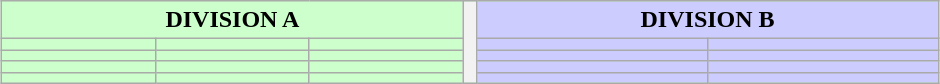<table class="wikitable"  style="margin:1em auto; background:#CCFFCC;">
<tr>
<th colspan="3" style="width:300px; background:#cfc;">DIVISION A</th>
<th style="width:2px;;" rowspan="6"></th>
<th colspan="3" style="width:300px; background:#ccccff;">DIVISION B</th>
</tr>
<tr>
<td></td>
<td></td>
<td></td>
<td style="background:#ccccff;"></td>
<td style="background:#ccccff;"></td>
</tr>
<tr>
<td></td>
<td></td>
<td></td>
<td style="background:#ccccff;"></td>
<td style="background:#ccccff;"></td>
</tr>
<tr>
<td></td>
<td></td>
<td></td>
<td style="background:#ccccff;"></td>
<td style="background:#ccccff;"></td>
</tr>
<tr>
<td></td>
<td></td>
<td></td>
<td style="background:#ccccff;"></td>
<td style="background:#ccccff;"></td>
</tr>
</table>
